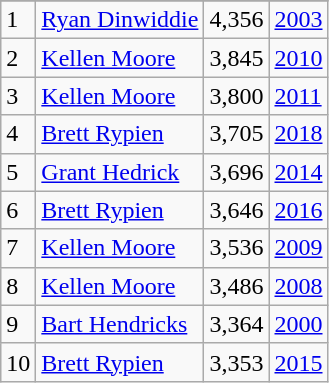<table class="wikitable">
<tr>
</tr>
<tr>
<td>1</td>
<td><a href='#'>Ryan Dinwiddie</a></td>
<td>4,356</td>
<td><a href='#'>2003</a></td>
</tr>
<tr>
<td>2</td>
<td><a href='#'>Kellen Moore</a></td>
<td>3,845</td>
<td><a href='#'>2010</a></td>
</tr>
<tr>
<td>3</td>
<td><a href='#'>Kellen Moore</a></td>
<td>3,800</td>
<td><a href='#'>2011</a></td>
</tr>
<tr>
<td>4</td>
<td><a href='#'>Brett Rypien</a></td>
<td>3,705</td>
<td><a href='#'>2018</a></td>
</tr>
<tr>
<td>5</td>
<td><a href='#'>Grant Hedrick</a></td>
<td>3,696</td>
<td><a href='#'>2014</a></td>
</tr>
<tr>
<td>6</td>
<td><a href='#'>Brett Rypien</a></td>
<td>3,646</td>
<td><a href='#'>2016</a></td>
</tr>
<tr>
<td>7</td>
<td><a href='#'>Kellen Moore</a></td>
<td>3,536</td>
<td><a href='#'>2009</a></td>
</tr>
<tr>
<td>8</td>
<td><a href='#'>Kellen Moore</a></td>
<td>3,486</td>
<td><a href='#'>2008</a></td>
</tr>
<tr>
<td>9</td>
<td><a href='#'>Bart Hendricks</a></td>
<td>3,364</td>
<td><a href='#'>2000</a></td>
</tr>
<tr>
<td>10</td>
<td><a href='#'>Brett Rypien</a></td>
<td>3,353</td>
<td><a href='#'>2015</a></td>
</tr>
</table>
